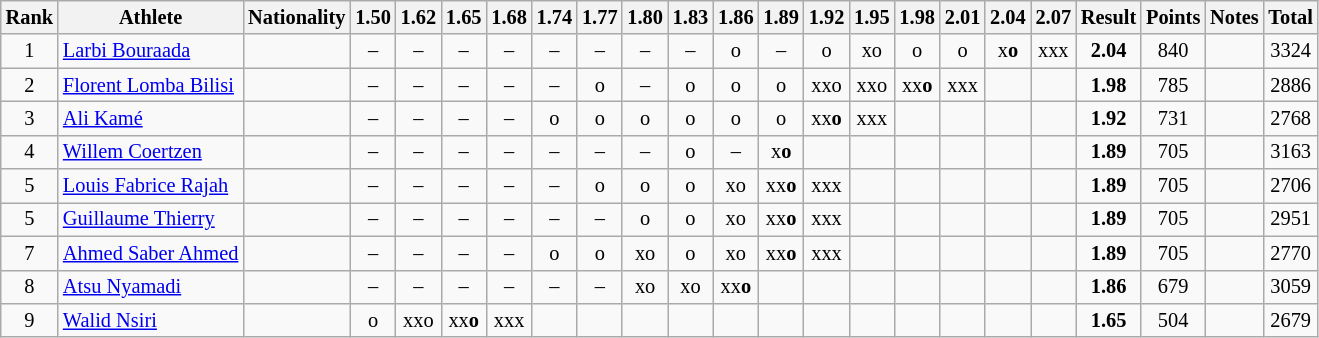<table class="wikitable sortable" style="text-align:center;font-size:85%">
<tr>
<th>Rank</th>
<th>Athlete</th>
<th>Nationality</th>
<th>1.50</th>
<th>1.62</th>
<th>1.65</th>
<th>1.68</th>
<th>1.74</th>
<th>1.77</th>
<th>1.80</th>
<th>1.83</th>
<th>1.86</th>
<th>1.89</th>
<th>1.92</th>
<th>1.95</th>
<th>1.98</th>
<th>2.01</th>
<th>2.04</th>
<th>2.07</th>
<th>Result</th>
<th>Points</th>
<th>Notes</th>
<th>Total</th>
</tr>
<tr>
<td>1</td>
<td align=left><a href='#'>Larbi Bouraada</a></td>
<td align=left></td>
<td>–</td>
<td>–</td>
<td>–</td>
<td>–</td>
<td>–</td>
<td>–</td>
<td>–</td>
<td>–</td>
<td>o</td>
<td>–</td>
<td>o</td>
<td>xo</td>
<td>o</td>
<td>o</td>
<td>x<strong>o</strong></td>
<td>xxx</td>
<td><strong>2.04</strong></td>
<td>840</td>
<td></td>
<td>3324</td>
</tr>
<tr>
<td>2</td>
<td align=left><a href='#'>Florent Lomba Bilisi</a></td>
<td align=left></td>
<td>–</td>
<td>–</td>
<td>–</td>
<td>–</td>
<td>–</td>
<td>o</td>
<td>–</td>
<td>o</td>
<td>o</td>
<td>o</td>
<td>xxo</td>
<td>xxo</td>
<td>xx<strong>o</strong></td>
<td>xxx</td>
<td></td>
<td></td>
<td><strong>1.98</strong></td>
<td>785</td>
<td></td>
<td>2886</td>
</tr>
<tr>
<td>3</td>
<td align=left><a href='#'>Ali Kamé</a></td>
<td align=left></td>
<td>–</td>
<td>–</td>
<td>–</td>
<td>–</td>
<td>o</td>
<td>o</td>
<td>o</td>
<td>o</td>
<td>o</td>
<td>o</td>
<td>xx<strong>o</strong></td>
<td>xxx</td>
<td></td>
<td></td>
<td></td>
<td></td>
<td><strong>1.92</strong></td>
<td>731</td>
<td></td>
<td>2768</td>
</tr>
<tr>
<td>4</td>
<td align=left><a href='#'>Willem Coertzen</a></td>
<td align=left></td>
<td>–</td>
<td>–</td>
<td>–</td>
<td>–</td>
<td>–</td>
<td>–</td>
<td>–</td>
<td>o</td>
<td>–</td>
<td>x<strong>o</strong></td>
<td></td>
<td></td>
<td></td>
<td></td>
<td></td>
<td></td>
<td><strong>1.89</strong></td>
<td>705</td>
<td></td>
<td>3163</td>
</tr>
<tr>
<td>5</td>
<td align=left><a href='#'>Louis Fabrice Rajah</a></td>
<td align=left></td>
<td>–</td>
<td>–</td>
<td>–</td>
<td>–</td>
<td>–</td>
<td>o</td>
<td>o</td>
<td>o</td>
<td>xo</td>
<td>xx<strong>o</strong></td>
<td>xxx</td>
<td></td>
<td></td>
<td></td>
<td></td>
<td></td>
<td><strong>1.89</strong></td>
<td>705</td>
<td></td>
<td>2706</td>
</tr>
<tr>
<td>5</td>
<td align=left><a href='#'>Guillaume Thierry</a></td>
<td align=left></td>
<td>–</td>
<td>–</td>
<td>–</td>
<td>–</td>
<td>–</td>
<td>–</td>
<td>o</td>
<td>o</td>
<td>xo</td>
<td>xx<strong>o</strong></td>
<td>xxx</td>
<td></td>
<td></td>
<td></td>
<td></td>
<td></td>
<td><strong>1.89</strong></td>
<td>705</td>
<td></td>
<td>2951</td>
</tr>
<tr>
<td>7</td>
<td align=left><a href='#'>Ahmed Saber Ahmed</a></td>
<td align=left></td>
<td>–</td>
<td>–</td>
<td>–</td>
<td>–</td>
<td>o</td>
<td>o</td>
<td>xo</td>
<td>o</td>
<td>xo</td>
<td>xx<strong>o</strong></td>
<td>xxx</td>
<td></td>
<td></td>
<td></td>
<td></td>
<td></td>
<td><strong>1.89</strong></td>
<td>705</td>
<td></td>
<td>2770</td>
</tr>
<tr>
<td>8</td>
<td align=left><a href='#'>Atsu Nyamadi</a></td>
<td align=left></td>
<td>–</td>
<td>–</td>
<td>–</td>
<td>–</td>
<td>–</td>
<td>–</td>
<td>xo</td>
<td>xo</td>
<td>xx<strong>o</strong></td>
<td></td>
<td></td>
<td></td>
<td></td>
<td></td>
<td></td>
<td></td>
<td><strong>1.86</strong></td>
<td>679</td>
<td></td>
<td>3059</td>
</tr>
<tr>
<td>9</td>
<td align=left><a href='#'>Walid Nsiri</a></td>
<td align=left></td>
<td>o</td>
<td>xxo</td>
<td>xx<strong>o</strong></td>
<td>xxx</td>
<td></td>
<td></td>
<td></td>
<td></td>
<td></td>
<td></td>
<td></td>
<td></td>
<td></td>
<td></td>
<td></td>
<td></td>
<td><strong>1.65</strong></td>
<td>504</td>
<td></td>
<td>2679</td>
</tr>
</table>
